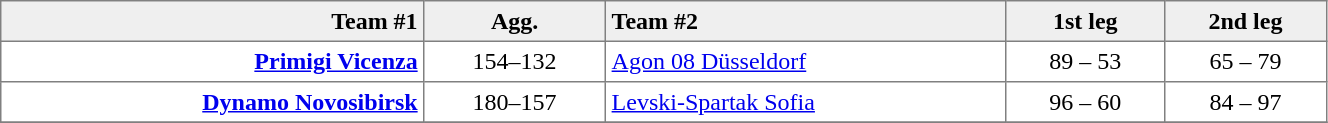<table border=1 cellspacing=0 cellpadding=4 style="border-collapse: collapse;" width=70%>
<tr bgcolor="efefef">
<th align=right>Team #1</th>
<th>Agg.</th>
<th align=left>Team #2</th>
<th>1st leg</th>
<th>2nd leg</th>
</tr>
<tr>
<td align=right><strong><a href='#'>Primigi Vicenza</a></strong> </td>
<td align=center>154–132</td>
<td> <a href='#'>Agon 08 Düsseldorf</a></td>
<td align=center>89 – 53</td>
<td align=center>65 – 79</td>
</tr>
<tr>
<td align=right><strong><a href='#'>Dynamo Novosibirsk</a></strong> </td>
<td align=center>180–157</td>
<td> <a href='#'>Levski-Spartak Sofia</a></td>
<td align=center>96 – 60</td>
<td align=center>84 – 97</td>
</tr>
<tr>
</tr>
</table>
